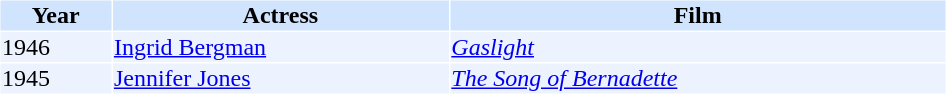<table cellspacing="1" cellpadding="1" border="0" width="50%">
<tr bgcolor="#d1e4fd">
<th>Year</th>
<th>Actress</th>
<th>Film</th>
</tr>
<tr bgcolor=#edf3fe>
<td>1946</td>
<td><a href='#'>Ingrid Bergman</a></td>
<td><em><a href='#'>Gaslight</a></em></td>
</tr>
<tr bgcolor=#edf3fe>
<td>1945</td>
<td><a href='#'>Jennifer Jones</a></td>
<td><em><a href='#'>The Song of Bernadette</a></em></td>
</tr>
</table>
